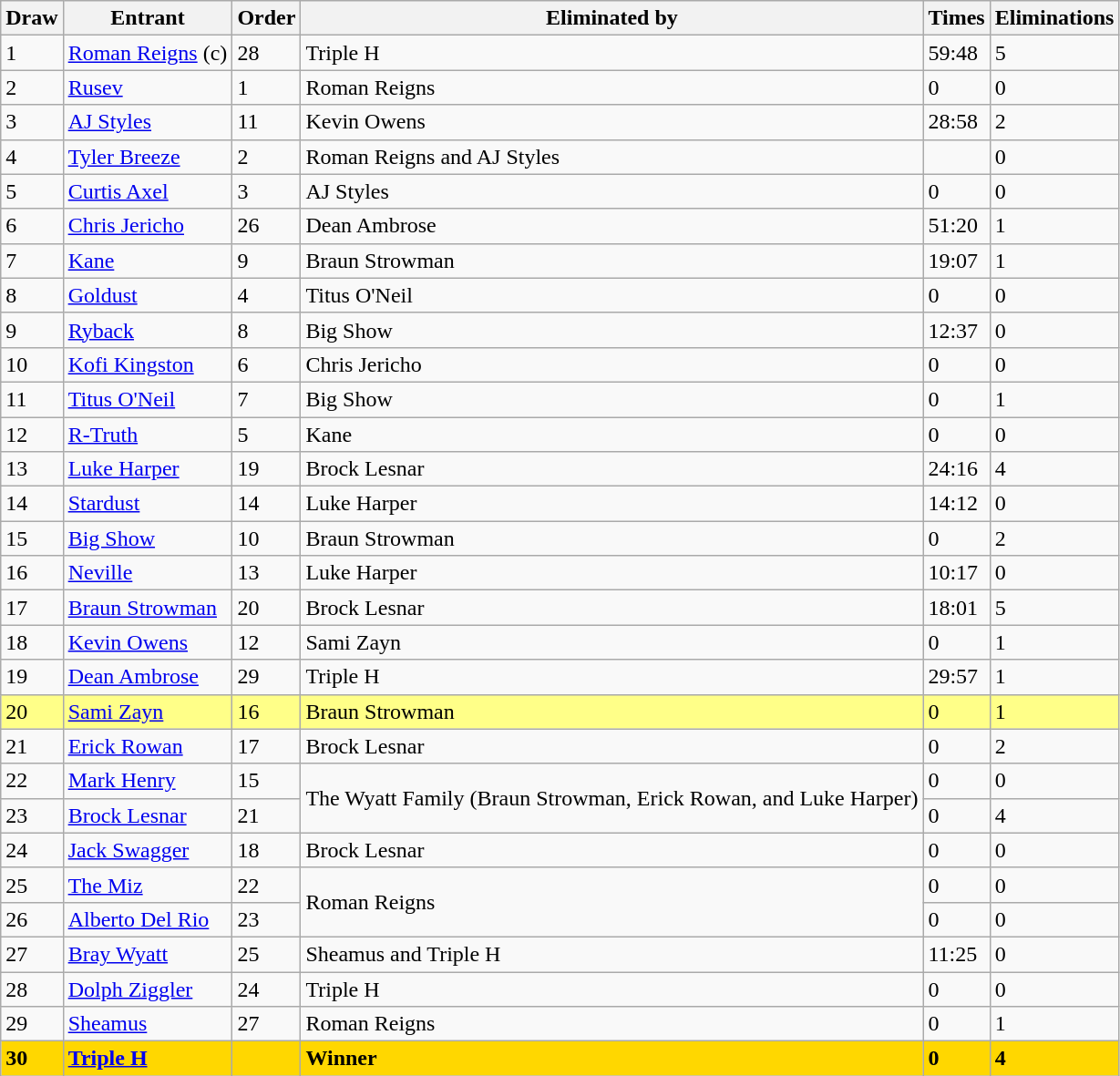<table class="wikitable sortable">
<tr>
<th>Draw</th>
<th>Entrant</th>
<th>Order</th>
<th>Eliminated by</th>
<th>Times</th>
<th>Eliminations</th>
</tr>
<tr>
<td>1</td>
<td><a href='#'>Roman Reigns</a> (c)</td>
<td>28</td>
<td>Triple H</td>
<td>59:48</td>
<td>5</td>
</tr>
<tr>
<td>2</td>
<td><a href='#'>Rusev</a></td>
<td>1</td>
<td>Roman Reigns</td>
<td>0</td>
<td>0</td>
</tr>
<tr>
<td>3</td>
<td><a href='#'>AJ Styles</a></td>
<td>11</td>
<td>Kevin Owens</td>
<td>28:58</td>
<td>2</td>
</tr>
<tr>
<td>4</td>
<td><a href='#'>Tyler Breeze</a></td>
<td>2</td>
<td>Roman Reigns and AJ Styles</td>
<td></td>
<td>0</td>
</tr>
<tr>
<td>5</td>
<td><a href='#'>Curtis Axel</a></td>
<td>3</td>
<td>AJ Styles</td>
<td>0</td>
<td>0</td>
</tr>
<tr>
<td>6</td>
<td><a href='#'>Chris Jericho</a></td>
<td>26</td>
<td>Dean Ambrose</td>
<td>51:20</td>
<td>1</td>
</tr>
<tr>
<td>7</td>
<td><a href='#'>Kane</a></td>
<td>9</td>
<td>Braun Strowman</td>
<td>19:07</td>
<td>1</td>
</tr>
<tr>
<td>8</td>
<td><a href='#'>Goldust</a></td>
<td>4</td>
<td>Titus O'Neil</td>
<td>0</td>
<td>0</td>
</tr>
<tr>
<td>9</td>
<td><a href='#'>Ryback</a></td>
<td>8</td>
<td>Big Show</td>
<td>12:37</td>
<td>0</td>
</tr>
<tr>
<td>10</td>
<td><a href='#'>Kofi Kingston</a></td>
<td>6</td>
<td>Chris Jericho</td>
<td>0</td>
<td>0</td>
</tr>
<tr>
<td>11</td>
<td><a href='#'>Titus O'Neil</a></td>
<td>7</td>
<td>Big Show</td>
<td>0</td>
<td>1</td>
</tr>
<tr>
<td>12</td>
<td><a href='#'>R-Truth</a></td>
<td>5</td>
<td>Kane</td>
<td>0</td>
<td>0</td>
</tr>
<tr>
<td>13</td>
<td><a href='#'>Luke Harper</a></td>
<td>19</td>
<td>Brock Lesnar</td>
<td>24:16</td>
<td>4</td>
</tr>
<tr>
<td>14</td>
<td><a href='#'>Stardust</a></td>
<td>14</td>
<td>Luke Harper</td>
<td>14:12</td>
<td>0</td>
</tr>
<tr>
<td>15</td>
<td><a href='#'>Big Show</a></td>
<td>10</td>
<td>Braun Strowman</td>
<td>0</td>
<td>2</td>
</tr>
<tr>
<td>16</td>
<td><a href='#'>Neville</a></td>
<td>13</td>
<td>Luke Harper</td>
<td>10:17</td>
<td>0</td>
</tr>
<tr>
<td>17</td>
<td><a href='#'>Braun Strowman</a></td>
<td>20</td>
<td>Brock Lesnar</td>
<td>18:01</td>
<td>5</td>
</tr>
<tr>
<td>18</td>
<td><a href='#'>Kevin Owens</a></td>
<td>12</td>
<td>Sami Zayn</td>
<td>0</td>
<td>1</td>
</tr>
<tr>
<td>19</td>
<td><a href='#'>Dean Ambrose</a></td>
<td>29</td>
<td>Triple H</td>
<td>29:57</td>
<td>1</td>
</tr>
<tr style="background:#FF8;">
<td>20</td>
<td><a href='#'>Sami Zayn</a></td>
<td>16</td>
<td>Braun Strowman</td>
<td>0</td>
<td>1</td>
</tr>
<tr>
<td>21</td>
<td><a href='#'>Erick Rowan</a></td>
<td>17</td>
<td>Brock Lesnar</td>
<td>0</td>
<td>2</td>
</tr>
<tr>
<td>22</td>
<td><a href='#'>Mark Henry</a></td>
<td>15</td>
<td rowspan="2">The Wyatt Family (Braun Strowman, Erick Rowan, and Luke Harper)</td>
<td>0</td>
<td>0</td>
</tr>
<tr>
<td>23</td>
<td><a href='#'>Brock Lesnar</a></td>
<td>21</td>
<td>0</td>
<td>4</td>
</tr>
<tr>
<td>24</td>
<td><a href='#'>Jack Swagger</a></td>
<td>18</td>
<td>Brock Lesnar</td>
<td>0</td>
<td>0</td>
</tr>
<tr>
<td>25</td>
<td><a href='#'>The Miz</a></td>
<td>22</td>
<td rowspan="2">Roman Reigns</td>
<td>0</td>
<td>0</td>
</tr>
<tr>
<td>26</td>
<td><a href='#'>Alberto Del Rio</a></td>
<td>23</td>
<td>0</td>
<td>0</td>
</tr>
<tr>
<td>27</td>
<td><a href='#'>Bray Wyatt</a></td>
<td>25</td>
<td>Sheamus and Triple H</td>
<td>11:25</td>
<td>0</td>
</tr>
<tr>
<td>28</td>
<td><a href='#'>Dolph Ziggler</a></td>
<td>24</td>
<td>Triple H</td>
<td>0</td>
<td>0</td>
</tr>
<tr>
<td>29</td>
<td><a href='#'>Sheamus</a></td>
<td>27</td>
<td>Roman Reigns</td>
<td>0</td>
<td>1</td>
</tr>
<tr style="background: gold;">
<td><strong>30</strong></td>
<td><strong><a href='#'>Triple H</a></strong></td>
<td><strong></strong></td>
<td><strong>Winner</strong></td>
<td><strong>0</strong></td>
<td><strong>4</strong></td>
</tr>
</table>
